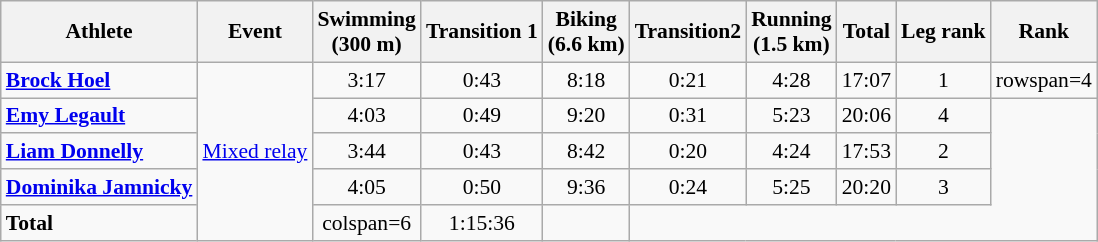<table class=wikitable style=font-size:90%;text-align:center>
<tr>
<th>Athlete</th>
<th>Event</th>
<th>Swimming<br><span>(300 m)</span></th>
<th>Transition 1</th>
<th>Biking<br><span>(6.6 km)</span></th>
<th>Transition2</th>
<th>Running<br><span>(1.5 km)</span></th>
<th>Total</th>
<th>Leg rank</th>
<th>Rank</th>
</tr>
<tr>
<td align=left><strong><a href='#'>Brock Hoel</a></strong></td>
<td align=left rowspan=5><a href='#'>Mixed relay</a></td>
<td>3:17</td>
<td>0:43</td>
<td>8:18</td>
<td>0:21</td>
<td>4:28</td>
<td>17:07</td>
<td>1</td>
<td>rowspan=4 </td>
</tr>
<tr>
<td align=left><strong><a href='#'>Emy Legault</a></strong></td>
<td>4:03</td>
<td>0:49</td>
<td>9:20</td>
<td>0:31</td>
<td>5:23</td>
<td>20:06</td>
<td>4</td>
</tr>
<tr>
<td align=left><strong><a href='#'>Liam Donnelly</a></strong></td>
<td>3:44</td>
<td>0:43</td>
<td>8:42</td>
<td>0:20</td>
<td>4:24</td>
<td>17:53</td>
<td>2</td>
</tr>
<tr>
<td align=left><strong><a href='#'>Dominika Jamnicky</a></strong></td>
<td>4:05</td>
<td>0:50</td>
<td>9:36</td>
<td>0:24</td>
<td>5:25</td>
<td>20:20</td>
<td>3</td>
</tr>
<tr>
<td align=left><strong>Total</strong></td>
<td>colspan=6 </td>
<td>1:15:36</td>
<td></td>
</tr>
</table>
